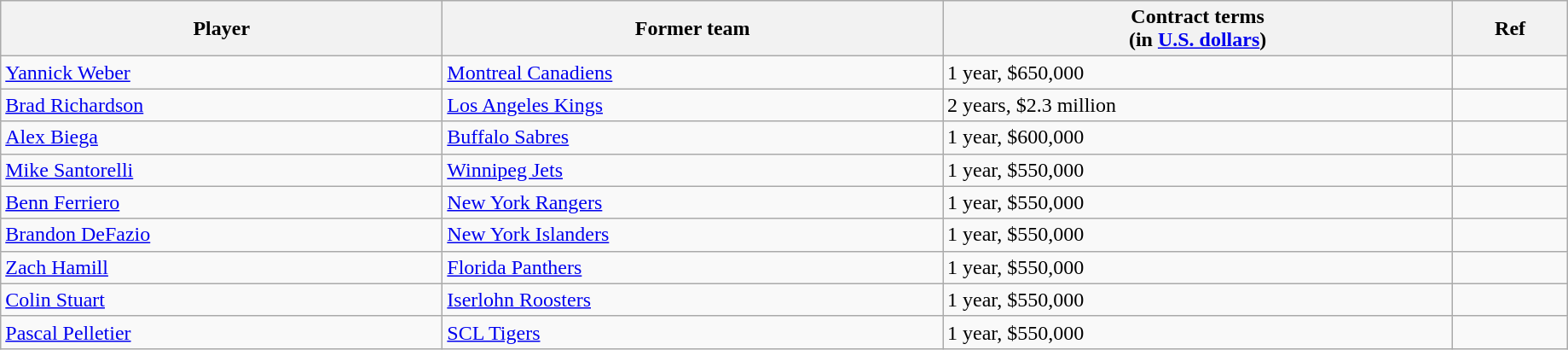<table class="wikitable" style="width:97%;">
<tr>
<th>Player</th>
<th>Former team</th>
<th>Contract terms<br>(in <a href='#'>U.S. dollars</a>)</th>
<th>Ref</th>
</tr>
<tr>
<td><a href='#'>Yannick Weber</a></td>
<td><a href='#'>Montreal Canadiens</a></td>
<td>1 year, $650,000</td>
<td></td>
</tr>
<tr>
<td><a href='#'>Brad Richardson</a></td>
<td><a href='#'>Los Angeles Kings</a></td>
<td>2 years, $2.3 million</td>
<td></td>
</tr>
<tr>
<td><a href='#'>Alex Biega</a></td>
<td><a href='#'>Buffalo Sabres</a></td>
<td>1 year, $600,000</td>
<td></td>
</tr>
<tr>
<td><a href='#'>Mike Santorelli</a></td>
<td><a href='#'>Winnipeg Jets</a></td>
<td>1 year, $550,000</td>
<td></td>
</tr>
<tr>
<td><a href='#'>Benn Ferriero</a></td>
<td><a href='#'>New York Rangers</a></td>
<td>1 year, $550,000</td>
<td></td>
</tr>
<tr>
<td><a href='#'>Brandon DeFazio</a></td>
<td><a href='#'>New York Islanders</a></td>
<td>1 year, $550,000</td>
<td></td>
</tr>
<tr>
<td><a href='#'>Zach Hamill</a></td>
<td><a href='#'>Florida Panthers</a></td>
<td>1 year, $550,000</td>
<td></td>
</tr>
<tr>
<td><a href='#'>Colin Stuart</a></td>
<td><a href='#'>Iserlohn Roosters</a></td>
<td>1 year, $550,000</td>
<td></td>
</tr>
<tr>
<td><a href='#'>Pascal Pelletier</a></td>
<td><a href='#'>SCL Tigers</a></td>
<td>1 year, $550,000</td>
<td></td>
</tr>
</table>
